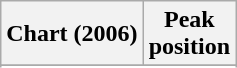<table class="wikitable sortable">
<tr>
<th align="left">Chart (2006)</th>
<th align="left">Peak<br>position</th>
</tr>
<tr>
</tr>
<tr>
</tr>
<tr>
</tr>
</table>
